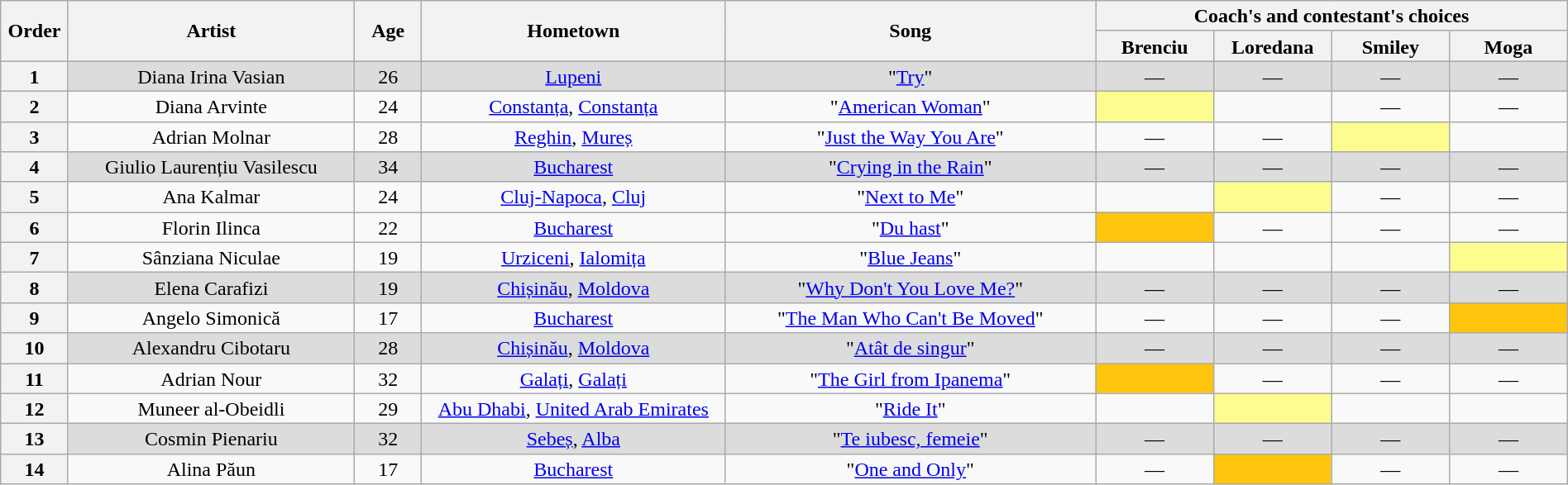<table class="wikitable" style="text-align:center; line-height:17px; width:100%;">
<tr>
<th scope="col" rowspan="2" style="width:04%;">Order</th>
<th scope="col" rowspan="2" style="width:17%;">Artist</th>
<th scope="col" rowspan="2" style="width:04%;">Age</th>
<th scope="col" rowspan="2" style="width:18%;">Hometown</th>
<th scope="col" rowspan="2" style="width:22%;">Song</th>
<th scope="col" colspan="4" style="width:24%;">Coach's and contestant's choices</th>
</tr>
<tr>
<th style="width:07%;">Brenciu</th>
<th style="width:07%;">Loredana</th>
<th style="width:07%;">Smiley</th>
<th style="width:07%;">Moga</th>
</tr>
<tr style="background:#DCDCDC;">
<th>1</th>
<td>Diana Irina Vasian</td>
<td>26</td>
<td><a href='#'>Lupeni</a></td>
<td>"<a href='#'>Try</a>"</td>
<td>—</td>
<td>—</td>
<td>—</td>
<td>—</td>
</tr>
<tr>
<th>2</th>
<td>Diana Arvinte</td>
<td>24</td>
<td><a href='#'>Constanța</a>, <a href='#'>Constanța</a></td>
<td>"<a href='#'>American Woman</a>"</td>
<td style="background:#FDFC8F;"><strong></strong></td>
<td><strong></strong></td>
<td>—</td>
<td>—</td>
</tr>
<tr>
<th>3</th>
<td>Adrian Molnar</td>
<td>28</td>
<td><a href='#'>Reghin</a>, <a href='#'>Mureș</a></td>
<td>"<a href='#'>Just the Way You Are</a>"</td>
<td>—</td>
<td>—</td>
<td style="background:#FDFC8F;"><strong></strong></td>
<td><strong></strong></td>
</tr>
<tr style="background:#DCDCDC;">
<th>4</th>
<td>Giulio Laurențiu Vasilescu</td>
<td>34</td>
<td><a href='#'>Bucharest</a></td>
<td>"<a href='#'>Crying in the Rain</a>"</td>
<td>—</td>
<td>—</td>
<td>—</td>
<td>—</td>
</tr>
<tr>
<th>5</th>
<td>Ana Kalmar</td>
<td>24</td>
<td><a href='#'>Cluj-Napoca</a>, <a href='#'>Cluj</a></td>
<td>"<a href='#'>Next to Me</a>"</td>
<td><strong></strong></td>
<td style="background:#FDFC8F;"><strong></strong></td>
<td>—</td>
<td>—</td>
</tr>
<tr>
<th>6</th>
<td>Florin Ilinca</td>
<td>22</td>
<td><a href='#'>Bucharest</a></td>
<td>"<a href='#'>Du hast</a>"</td>
<td style="background:#FFC40C;"><strong></strong></td>
<td>—</td>
<td>—</td>
<td>—</td>
</tr>
<tr>
<th>7</th>
<td>Sânziana Niculae</td>
<td>19</td>
<td><a href='#'>Urziceni</a>, <a href='#'>Ialomița</a></td>
<td>"<a href='#'>Blue Jeans</a>"</td>
<td><strong></strong></td>
<td><strong></strong></td>
<td><strong></strong></td>
<td style="background:#FDFC8F;"><strong></strong></td>
</tr>
<tr style="background:#DCDCDC;">
<th>8</th>
<td>Elena Carafizi</td>
<td>19</td>
<td><a href='#'>Chișinău</a>, <a href='#'>Moldova</a></td>
<td>"<a href='#'>Why Don't You Love Me?</a>"</td>
<td>—</td>
<td>—</td>
<td>—</td>
<td>—</td>
</tr>
<tr>
<th>9</th>
<td>Angelo Simonică</td>
<td>17</td>
<td><a href='#'>Bucharest</a></td>
<td>"<a href='#'>The Man Who Can't Be Moved</a>"</td>
<td>—</td>
<td>—</td>
<td>—</td>
<td style="background:#FFC40C;"><strong></strong></td>
</tr>
<tr style="background:#DCDCDC;">
<th>10</th>
<td>Alexandru Cibotaru</td>
<td>28</td>
<td><a href='#'>Chișinău</a>, <a href='#'>Moldova</a></td>
<td>"<a href='#'>Atât de singur</a>"</td>
<td>—</td>
<td>—</td>
<td>—</td>
<td>—</td>
</tr>
<tr>
<th>11</th>
<td>Adrian Nour</td>
<td>32</td>
<td><a href='#'>Galați</a>, <a href='#'>Galați</a></td>
<td>"<a href='#'>The Girl from Ipanema</a>"</td>
<td style="background:#FFC40C;"><strong></strong></td>
<td>—</td>
<td>—</td>
<td>—</td>
</tr>
<tr>
<th>12</th>
<td>Muneer al-Obeidli</td>
<td>29</td>
<td><a href='#'>Abu Dhabi</a>, <a href='#'>United Arab Emirates</a></td>
<td>"<a href='#'>Ride It</a>"</td>
<td><strong></strong></td>
<td style="background:#FDFC8F;"><strong></strong></td>
<td><strong></strong></td>
<td><strong></strong></td>
</tr>
<tr style="background:#DCDCDC;">
<th>13</th>
<td>Cosmin Pienariu</td>
<td>32</td>
<td><a href='#'>Sebeș</a>, <a href='#'>Alba</a></td>
<td>"<a href='#'>Te iubesc, femeie</a>"</td>
<td>—</td>
<td>—</td>
<td>—</td>
<td>—</td>
</tr>
<tr>
<th>14</th>
<td>Alina Păun</td>
<td>17</td>
<td><a href='#'>Bucharest</a></td>
<td>"<a href='#'>One and Only</a>"</td>
<td>—</td>
<td style="background:#FFC40C;"><strong></strong></td>
<td>—</td>
<td>—</td>
</tr>
</table>
